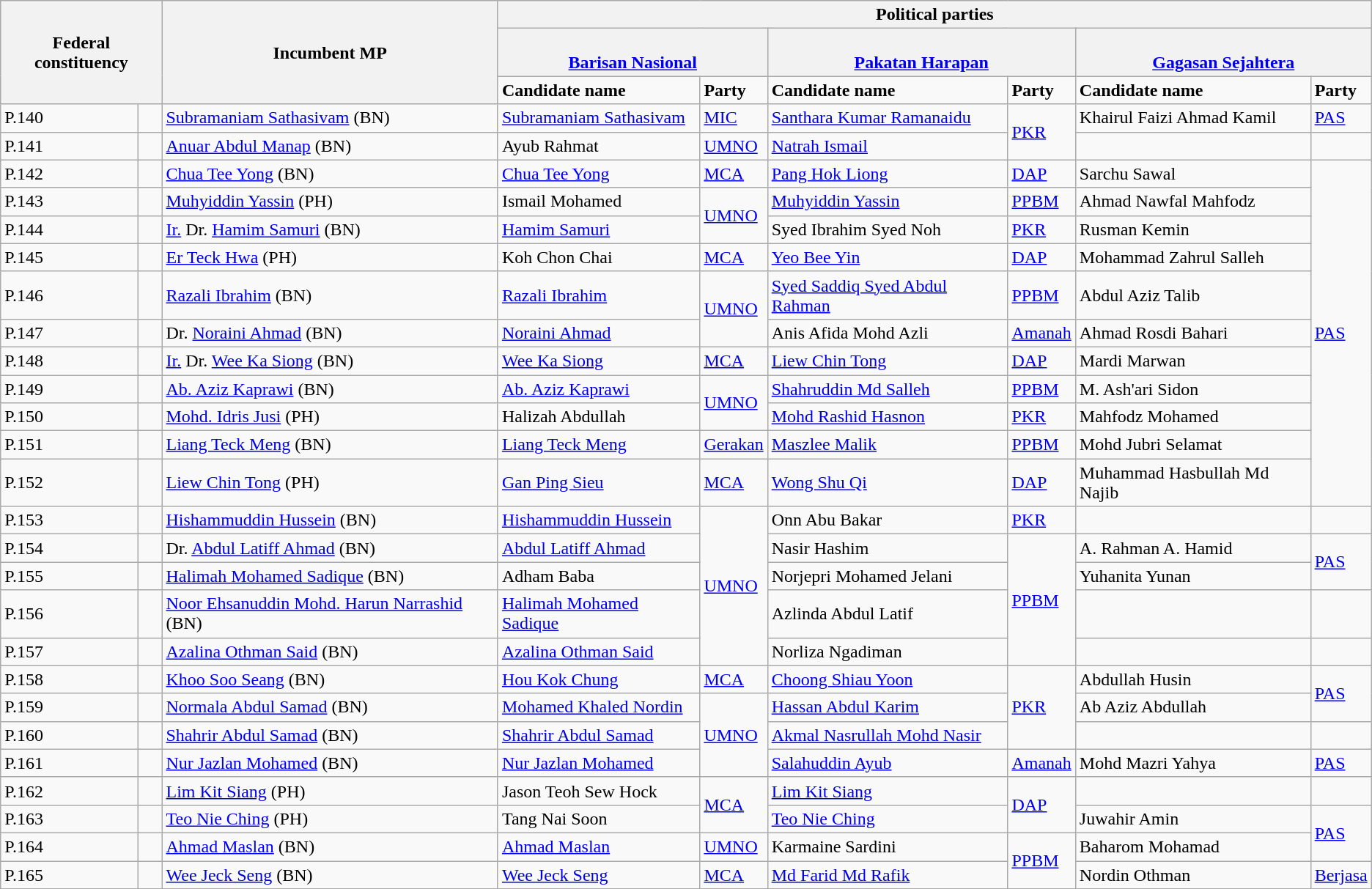<table class="wikitable mw-collapsible mw-collapsed">
<tr>
<th rowspan="3" colspan="2">Federal constituency</th>
<th rowspan="3">Incumbent MP</th>
<th colspan="6">Political parties</th>
</tr>
<tr>
<th colspan="2"><br><a href='#'>Barisan Nasional</a></th>
<th colspan="2"><br><a href='#'>Pakatan Harapan</a></th>
<th colspan="2"><br><a href='#'>Gagasan Sejahtera</a></th>
</tr>
<tr>
<td><strong>Candidate name</strong></td>
<td><strong>Party</strong></td>
<td><strong>Candidate name</strong></td>
<td><strong>Party</strong></td>
<td><strong>Candidate name</strong></td>
<td><strong>Party</strong></td>
</tr>
<tr>
<td>P.140</td>
<td></td>
<td><a href='#'>Subramaniam Sathasivam</a> (BN)</td>
<td><a href='#'>Subramaniam Sathasivam</a></td>
<td><a href='#'>MIC</a></td>
<td><a href='#'>Santhara Kumar Ramanaidu</a></td>
<td rowspan="2"><a href='#'>PKR</a></td>
<td>Khairul Faizi Ahmad Kamil</td>
<td><a href='#'>PAS</a></td>
</tr>
<tr>
<td>P.141</td>
<td></td>
<td><a href='#'>Anuar Abdul Manap</a> (BN)</td>
<td>Ayub Rahmat</td>
<td><a href='#'>UMNO</a></td>
<td><a href='#'>Natrah Ismail</a></td>
<td></td>
<td></td>
</tr>
<tr>
<td>P.142</td>
<td></td>
<td><a href='#'>Chua Tee Yong</a> (BN)</td>
<td><a href='#'>Chua Tee Yong</a></td>
<td><a href='#'>MCA</a></td>
<td><a href='#'>Pang Hok Liong</a></td>
<td><a href='#'>DAP</a></td>
<td>Sarchu Sawal</td>
<td rowspan="11"><a href='#'>PAS</a></td>
</tr>
<tr>
<td>P.143</td>
<td></td>
<td><a href='#'>Muhyiddin Yassin</a> (PH)</td>
<td>Ismail Mohamed</td>
<td rowspan="2"><a href='#'>UMNO</a></td>
<td><a href='#'>Muhyiddin Yassin</a></td>
<td><a href='#'>PPBM</a></td>
<td>Ahmad Nawfal Mahfodz</td>
</tr>
<tr>
<td>P.144</td>
<td></td>
<td><a href='#'>Ir.</a> Dr. <a href='#'>Hamim Samuri</a> (BN)</td>
<td><a href='#'>Hamim Samuri</a></td>
<td>Syed Ibrahim Syed Noh</td>
<td><a href='#'>PKR</a></td>
<td>Rusman Kemin</td>
</tr>
<tr>
<td>P.145</td>
<td></td>
<td><a href='#'>Er Teck Hwa</a> (PH)</td>
<td>Koh Chon Chai</td>
<td><a href='#'>MCA</a></td>
<td><a href='#'>Yeo Bee Yin</a></td>
<td><a href='#'>DAP</a></td>
<td>Mohammad Zahrul Salleh</td>
</tr>
<tr>
<td>P.146</td>
<td></td>
<td><a href='#'>Razali Ibrahim</a> (BN)</td>
<td><a href='#'>Razali Ibrahim</a></td>
<td rowspan="2"><a href='#'>UMNO</a></td>
<td><a href='#'>Syed Saddiq Syed Abdul Rahman</a></td>
<td><a href='#'>PPBM</a></td>
<td>Abdul Aziz Talib</td>
</tr>
<tr>
<td>P.147</td>
<td></td>
<td>Dr. <a href='#'>Noraini Ahmad</a> (BN)</td>
<td><a href='#'>Noraini Ahmad</a></td>
<td>Anis Afida Mohd Azli</td>
<td><a href='#'>Amanah</a></td>
<td>Ahmad Rosdi Bahari</td>
</tr>
<tr>
<td>P.148</td>
<td></td>
<td><a href='#'>Ir.</a> Dr. <a href='#'>Wee Ka Siong</a> (BN)</td>
<td><a href='#'>Wee Ka Siong</a></td>
<td><a href='#'>MCA</a></td>
<td><a href='#'>Liew Chin Tong</a></td>
<td><a href='#'>DAP</a></td>
<td>Mardi Marwan</td>
</tr>
<tr>
<td>P.149</td>
<td></td>
<td><a href='#'>Ab. Aziz Kaprawi</a> (BN)</td>
<td><a href='#'>Ab. Aziz Kaprawi</a></td>
<td rowspan="2"><a href='#'>UMNO</a></td>
<td><a href='#'>Shahruddin Md Salleh</a></td>
<td><a href='#'>PPBM</a></td>
<td>M. Ash'ari Sidon</td>
</tr>
<tr>
<td>P.150</td>
<td></td>
<td><a href='#'>Mohd. Idris Jusi</a> (PH)</td>
<td>Halizah Abdullah</td>
<td><a href='#'>Mohd Rashid Hasnon</a></td>
<td><a href='#'>PKR</a></td>
<td>Mahfodz Mohamed</td>
</tr>
<tr>
<td>P.151</td>
<td></td>
<td><a href='#'>Liang Teck Meng</a> (BN)</td>
<td><a href='#'>Liang Teck Meng</a></td>
<td><a href='#'>Gerakan</a></td>
<td><a href='#'>Maszlee Malik</a></td>
<td><a href='#'>PPBM</a></td>
<td>Mohd Jubri Selamat</td>
</tr>
<tr>
<td>P.152</td>
<td></td>
<td><a href='#'>Liew Chin Tong</a> (PH)</td>
<td><a href='#'>Gan Ping Sieu</a></td>
<td><a href='#'>MCA</a></td>
<td><a href='#'>Wong Shu Qi</a></td>
<td><a href='#'>DAP</a></td>
<td>Muhammad Hasbullah Md Najib</td>
</tr>
<tr>
<td>P.153</td>
<td></td>
<td><a href='#'>Hishammuddin Hussein</a> (BN)</td>
<td><a href='#'>Hishammuddin Hussein</a></td>
<td rowspan="5"><a href='#'>UMNO</a></td>
<td>Onn Abu Bakar</td>
<td><a href='#'>PKR</a></td>
<td></td>
<td></td>
</tr>
<tr>
<td>P.154</td>
<td></td>
<td>Dr. <a href='#'>Abdul Latiff Ahmad</a> (BN)</td>
<td><a href='#'>Abdul Latiff Ahmad</a></td>
<td>Nasir Hashim</td>
<td rowspan="4"><a href='#'>PPBM</a></td>
<td>A. Rahman A. Hamid</td>
<td rowspan="2"><a href='#'>PAS</a></td>
</tr>
<tr>
<td>P.155</td>
<td></td>
<td><a href='#'>Halimah Mohamed Sadique</a> (BN)</td>
<td>Adham Baba</td>
<td>Norjepri Mohamed Jelani</td>
<td>Yuhanita Yunan</td>
</tr>
<tr>
<td>P.156</td>
<td></td>
<td><a href='#'>Noor Ehsanuddin Mohd. Harun Narrashid</a> (BN)</td>
<td><a href='#'>Halimah Mohamed Sadique</a></td>
<td>Azlinda Abdul Latif</td>
<td></td>
<td></td>
</tr>
<tr>
<td>P.157</td>
<td></td>
<td><a href='#'>Azalina Othman Said</a> (BN)</td>
<td><a href='#'>Azalina Othman Said</a></td>
<td>Norliza Ngadiman</td>
<td></td>
<td></td>
</tr>
<tr>
<td>P.158</td>
<td></td>
<td><a href='#'>Khoo Soo Seang</a> (BN)</td>
<td><a href='#'>Hou Kok Chung</a></td>
<td><a href='#'>MCA</a></td>
<td><a href='#'>Choong Shiau Yoon</a></td>
<td rowspan="3"><a href='#'>PKR</a></td>
<td>Abdullah Husin</td>
<td rowspan="2"><a href='#'>PAS</a></td>
</tr>
<tr>
<td>P.159</td>
<td></td>
<td><a href='#'>Normala Abdul Samad</a> (BN)</td>
<td><a href='#'>Mohamed Khaled Nordin</a></td>
<td rowspan="3"><a href='#'>UMNO</a></td>
<td><a href='#'>Hassan Abdul Karim</a></td>
<td>Ab Aziz Abdullah</td>
</tr>
<tr>
<td>P.160</td>
<td></td>
<td><a href='#'>Shahrir Abdul Samad</a> (BN)</td>
<td><a href='#'>Shahrir Abdul Samad</a></td>
<td><a href='#'>Akmal Nasrullah Mohd Nasir</a></td>
<td></td>
<td></td>
</tr>
<tr>
<td>P.161</td>
<td></td>
<td><a href='#'>Nur Jazlan Mohamed</a> (BN)</td>
<td><a href='#'>Nur Jazlan Mohamed</a></td>
<td><a href='#'>Salahuddin Ayub</a></td>
<td><a href='#'>Amanah</a></td>
<td>Mohd Mazri Yahya</td>
<td><a href='#'>PAS</a></td>
</tr>
<tr>
<td>P.162</td>
<td></td>
<td><a href='#'>Lim Kit Siang</a> (PH)</td>
<td>Jason Teoh Sew Hock</td>
<td rowspan="2"><a href='#'>MCA</a></td>
<td><a href='#'>Lim Kit Siang</a></td>
<td rowspan="2"><a href='#'>DAP</a></td>
<td></td>
<td></td>
</tr>
<tr>
<td>P.163</td>
<td></td>
<td><a href='#'>Teo Nie Ching</a> (PH)</td>
<td>Tang Nai Soon</td>
<td><a href='#'>Teo Nie Ching</a></td>
<td>Juwahir Amin</td>
<td rowspan="2"><a href='#'>PAS</a></td>
</tr>
<tr>
<td>P.164</td>
<td></td>
<td><a href='#'>Ahmad Maslan</a> (BN)</td>
<td><a href='#'>Ahmad Maslan</a></td>
<td><a href='#'>UMNO</a></td>
<td>Karmaine Sardini</td>
<td rowspan="2"><a href='#'>PPBM</a></td>
<td>Baharom Mohamad</td>
</tr>
<tr>
<td>P.165</td>
<td></td>
<td><a href='#'>Wee Jeck Seng</a> (BN)</td>
<td><a href='#'>Wee Jeck Seng</a></td>
<td><a href='#'>MCA</a></td>
<td><a href='#'>Md Farid Md Rafik</a></td>
<td>Nordin Othman</td>
<td><a href='#'>Berjasa</a></td>
</tr>
</table>
